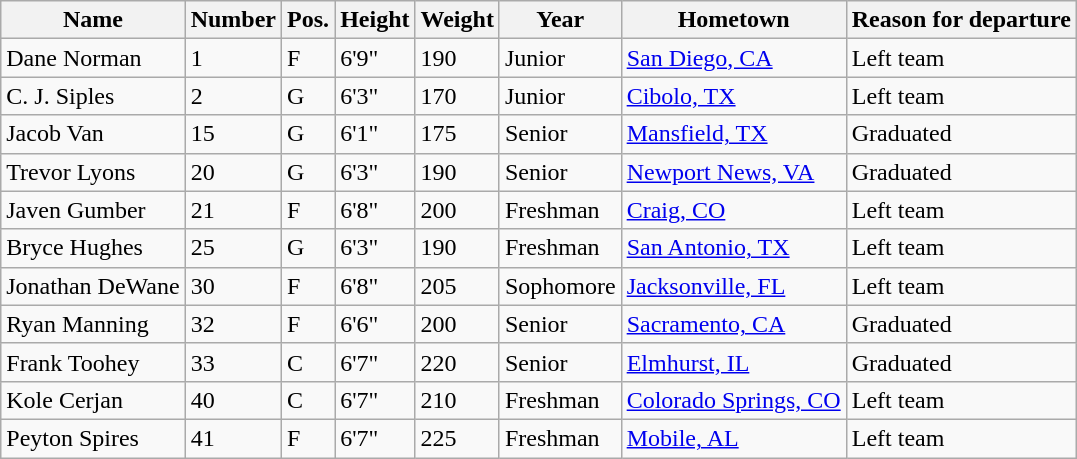<table class="wikitable sortable" border="1">
<tr>
<th>Name</th>
<th>Number</th>
<th>Pos.</th>
<th>Height</th>
<th>Weight</th>
<th>Year</th>
<th>Hometown</th>
<th class="unsortable">Reason for departure</th>
</tr>
<tr>
<td>Dane Norman</td>
<td>1</td>
<td>F</td>
<td>6'9"</td>
<td>190</td>
<td>Junior</td>
<td><a href='#'>San Diego, CA</a></td>
<td>Left team</td>
</tr>
<tr>
<td>C. J. Siples</td>
<td>2</td>
<td>G</td>
<td>6'3"</td>
<td>170</td>
<td>Junior</td>
<td><a href='#'>Cibolo, TX</a></td>
<td>Left team</td>
</tr>
<tr>
<td>Jacob Van</td>
<td>15</td>
<td>G</td>
<td>6'1"</td>
<td>175</td>
<td>Senior</td>
<td><a href='#'>Mansfield, TX</a></td>
<td>Graduated</td>
</tr>
<tr>
<td>Trevor Lyons</td>
<td>20</td>
<td>G</td>
<td>6'3"</td>
<td>190</td>
<td>Senior</td>
<td><a href='#'>Newport News, VA</a></td>
<td>Graduated</td>
</tr>
<tr>
<td>Javen Gumber</td>
<td>21</td>
<td>F</td>
<td>6'8"</td>
<td>200</td>
<td>Freshman</td>
<td><a href='#'>Craig, CO</a></td>
<td>Left team</td>
</tr>
<tr>
<td>Bryce Hughes</td>
<td>25</td>
<td>G</td>
<td>6'3"</td>
<td>190</td>
<td>Freshman</td>
<td><a href='#'>San Antonio, TX</a></td>
<td>Left team</td>
</tr>
<tr>
<td>Jonathan DeWane</td>
<td>30</td>
<td>F</td>
<td>6'8"</td>
<td>205</td>
<td>Sophomore</td>
<td><a href='#'>Jacksonville, FL</a></td>
<td>Left team</td>
</tr>
<tr>
<td>Ryan Manning</td>
<td>32</td>
<td>F</td>
<td>6'6"</td>
<td>200</td>
<td>Senior</td>
<td><a href='#'>Sacramento, CA</a></td>
<td>Graduated</td>
</tr>
<tr>
<td>Frank Toohey</td>
<td>33</td>
<td>C</td>
<td>6'7"</td>
<td>220</td>
<td>Senior</td>
<td><a href='#'>Elmhurst, IL</a></td>
<td>Graduated</td>
</tr>
<tr>
<td>Kole Cerjan</td>
<td>40</td>
<td>C</td>
<td>6'7"</td>
<td>210</td>
<td>Freshman</td>
<td><a href='#'>Colorado Springs, CO</a></td>
<td>Left team</td>
</tr>
<tr>
<td>Peyton Spires</td>
<td>41</td>
<td>F</td>
<td>6'7"</td>
<td>225</td>
<td>Freshman</td>
<td><a href='#'>Mobile, AL</a></td>
<td>Left team</td>
</tr>
</table>
